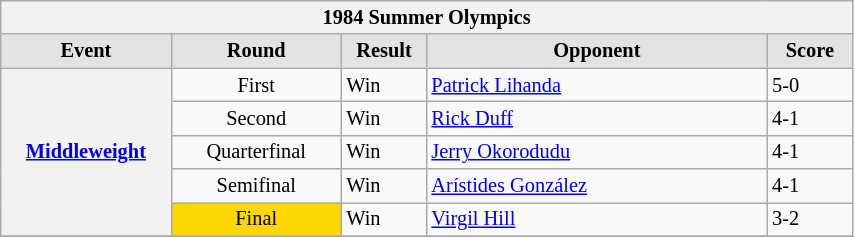<table style='font-size: 85%; text-align: left;' class='wikitable' width='45%'>
<tr>
<th colspan=5>1984 Summer Olympics</th>
</tr>
<tr>
<th style='border-style: none none solid solid; background: #e3e3e3; width: 20%'><strong>Event</strong></th>
<th style='border-style: none none solid solid; background: #e3e3e3; width: 20%'><strong>Round</strong></th>
<th style='border-style: none none solid solid; background: #e3e3e3; width: 10%'><strong>Result</strong></th>
<th style='border-style: none none solid solid; background: #e3e3e3; width: 40%'><strong>Opponent</strong></th>
<th style='border-style: none none solid solid; background: #e3e3e3; width: 10%'><strong>Score</strong></th>
</tr>
<tr>
<th rowspan="5" style="text-align:center;"><a href='#'>Middleweight</a></th>
<td align='center'>First</td>
<td>Win</td>
<td align='left'> <a href='#'>Patrick Lihanda</a></td>
<td align='left'>5-0</td>
</tr>
<tr>
<td align='center'>Second</td>
<td>Win</td>
<td align='left'> <a href='#'>Rick Duff</a></td>
<td align='left'>4-1</td>
</tr>
<tr>
<td align='center'>Quarterfinal</td>
<td>Win</td>
<td align='left'> <a href='#'>Jerry Okorodudu</a></td>
<td align='left'>4-1</td>
</tr>
<tr>
<td align='center'>Semifinal</td>
<td>Win</td>
<td align='left'> <a href='#'>Arístides González</a></td>
<td align='left'>4-1</td>
</tr>
<tr>
<td align='center'; bgcolor="gold">Final</td>
<td>Win</td>
<td align='left'> <a href='#'>Virgil Hill</a></td>
<td align='left'>3-2</td>
</tr>
<tr>
</tr>
</table>
